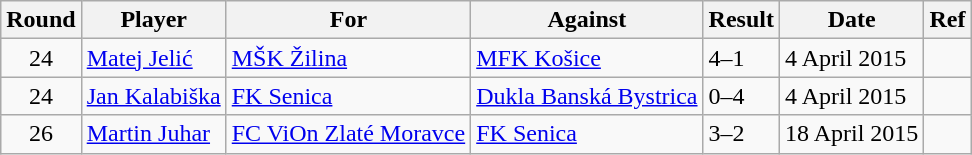<table class="wikitable sortable">
<tr>
<th>Round</th>
<th>Player</th>
<th>For</th>
<th>Against</th>
<th style="text-align:center">Result</th>
<th>Date</th>
<th>Ref</th>
</tr>
<tr>
<td align="center">24</td>
<td> <a href='#'>Matej Jelić</a></td>
<td><a href='#'>MŠK Žilina</a></td>
<td><a href='#'>MFK Košice</a></td>
<td>4–1</td>
<td>4 April 2015</td>
<td></td>
</tr>
<tr>
<td align=center>24</td>
<td> <a href='#'>Jan Kalabiška</a></td>
<td><a href='#'>FK Senica</a></td>
<td><a href='#'>Dukla Banská Bystrica</a></td>
<td>0–4</td>
<td>4 April 2015</td>
<td></td>
</tr>
<tr>
<td align=center>26</td>
<td> <a href='#'>Martin Juhar</a></td>
<td><a href='#'>FC ViOn Zlaté Moravce</a></td>
<td><a href='#'>FK Senica</a></td>
<td>3–2</td>
<td>18 April 2015</td>
<td></td>
</tr>
</table>
